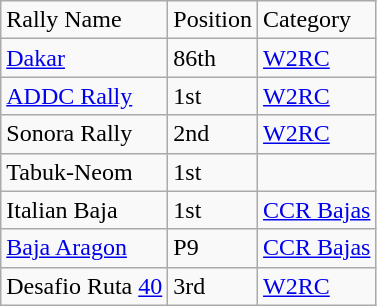<table class="wikitable">
<tr>
<td>Rally Name</td>
<td>Position</td>
<td>Category</td>
</tr>
<tr>
<td><a href='#'>Dakar</a> </td>
<td>86th</td>
<td><a href='#'>W2RC</a></td>
</tr>
<tr>
<td><a href='#'>ADDC Rally</a> </td>
<td>1st</td>
<td><a href='#'>W2RC</a></td>
</tr>
<tr>
<td>Sonora Rally </td>
<td>2nd</td>
<td><a href='#'>W2RC</a></td>
</tr>
<tr>
<td>Tabuk-Neom</td>
<td>1st</td>
<td></td>
</tr>
<tr>
<td>Italian Baja </td>
<td>1st</td>
<td><a href='#'>CCR Bajas</a></td>
</tr>
<tr>
<td><a href='#'>Baja Aragon</a> </td>
<td>P9</td>
<td><a href='#'>CCR Bajas</a></td>
</tr>
<tr>
<td>Desafio Ruta <a href='#'>40</a> </td>
<td>3rd</td>
<td><a href='#'>W2RC</a></td>
</tr>
</table>
